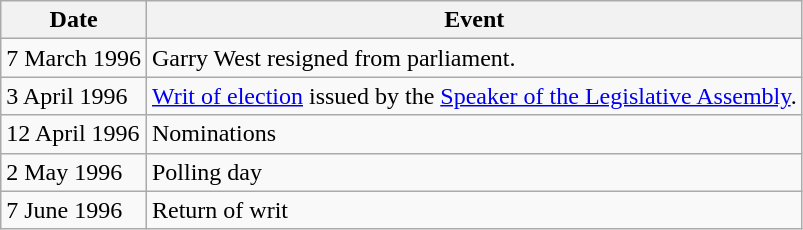<table class="wikitable">
<tr>
<th>Date</th>
<th>Event</th>
</tr>
<tr>
<td>7 March 1996</td>
<td>Garry West resigned from parliament.</td>
</tr>
<tr>
<td>3 April 1996</td>
<td><a href='#'>Writ of election</a> issued by the <a href='#'>Speaker of the Legislative Assembly</a>.</td>
</tr>
<tr>
<td>12 April 1996</td>
<td>Nominations</td>
</tr>
<tr>
<td>2 May 1996</td>
<td>Polling day</td>
</tr>
<tr>
<td>7 June 1996</td>
<td>Return of writ</td>
</tr>
</table>
